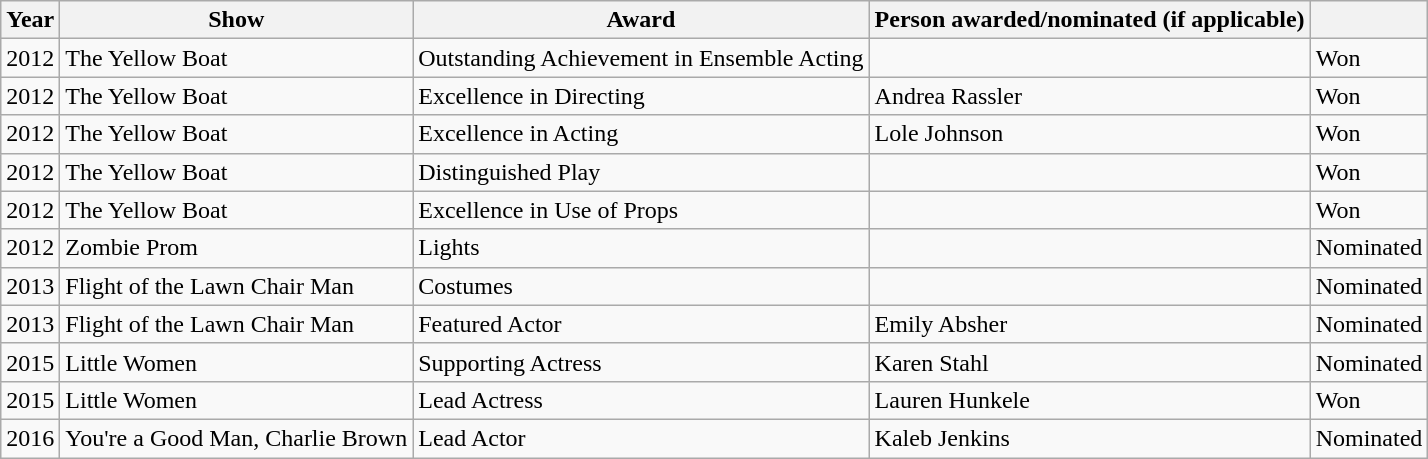<table class="wikitable">
<tr>
<th>Year</th>
<th>Show</th>
<th>Award</th>
<th>Person awarded/nominated (if applicable)</th>
<th></th>
</tr>
<tr>
<td>2012</td>
<td>The Yellow Boat</td>
<td>Outstanding Achievement in Ensemble Acting</td>
<td></td>
<td>Won</td>
</tr>
<tr>
<td>2012</td>
<td>The Yellow Boat</td>
<td>Excellence in Directing</td>
<td>Andrea Rassler</td>
<td>Won</td>
</tr>
<tr>
<td>2012</td>
<td>The Yellow Boat</td>
<td>Excellence in Acting</td>
<td>Lole Johnson</td>
<td>Won</td>
</tr>
<tr>
<td>2012</td>
<td>The Yellow Boat</td>
<td>Distinguished Play</td>
<td></td>
<td>Won</td>
</tr>
<tr>
<td>2012</td>
<td>The Yellow Boat</td>
<td>Excellence in Use of Props</td>
<td></td>
<td>Won</td>
</tr>
<tr>
<td>2012</td>
<td>Zombie Prom</td>
<td>Lights</td>
<td></td>
<td>Nominated</td>
</tr>
<tr>
<td>2013</td>
<td>Flight of the Lawn Chair Man</td>
<td>Costumes</td>
<td></td>
<td>Nominated</td>
</tr>
<tr>
<td>2013</td>
<td>Flight of the Lawn Chair Man</td>
<td>Featured Actor</td>
<td>Emily Absher</td>
<td>Nominated</td>
</tr>
<tr>
<td>2015</td>
<td>Little Women</td>
<td>Supporting Actress</td>
<td>Karen Stahl</td>
<td>Nominated</td>
</tr>
<tr>
<td>2015</td>
<td>Little Women</td>
<td>Lead Actress</td>
<td>Lauren Hunkele</td>
<td>Won</td>
</tr>
<tr>
<td>2016</td>
<td>You're a Good Man, Charlie Brown</td>
<td>Lead Actor</td>
<td>Kaleb Jenkins</td>
<td>Nominated</td>
</tr>
</table>
